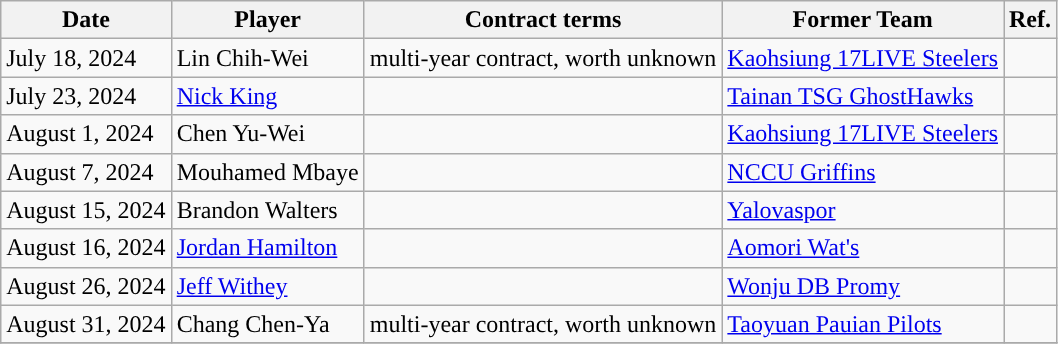<table class="wikitable">
<tr>
<th>Date</th>
<th>Player</th>
<th>Contract terms</th>
<th>Former Team</th>
<th>Ref.</th>
</tr>
<tr>
<td>July 18, 2024</td>
<td>Lin Chih-Wei</td>
<td>multi-year contract, worth unknown</td>
<td><a href='#'>Kaohsiung 17LIVE Steelers</a></td>
<td></td>
</tr>
<tr>
<td>July 23, 2024</td>
<td><a href='#'>Nick King</a></td>
<td></td>
<td><a href='#'>Tainan TSG GhostHawks</a></td>
<td></td>
</tr>
<tr>
<td>August 1, 2024</td>
<td>Chen Yu-Wei</td>
<td></td>
<td><a href='#'>Kaohsiung 17LIVE Steelers</a></td>
<td></td>
</tr>
<tr>
<td>August 7, 2024</td>
<td>Mouhamed Mbaye</td>
<td></td>
<td><a href='#'>NCCU Griffins</a></td>
<td></td>
</tr>
<tr>
<td>August 15, 2024</td>
<td>Brandon Walters</td>
<td></td>
<td><a href='#'>Yalovaspor</a></td>
<td></td>
</tr>
<tr>
<td>August 16, 2024</td>
<td><a href='#'>Jordan Hamilton</a></td>
<td></td>
<td><a href='#'>Aomori Wat's</a></td>
<td></td>
</tr>
<tr>
<td>August 26, 2024</td>
<td><a href='#'>Jeff Withey</a></td>
<td></td>
<td><a href='#'>Wonju DB Promy</a></td>
<td></td>
</tr>
<tr>
<td>August 31, 2024</td>
<td>Chang Chen-Ya</td>
<td>multi-year contract, worth unknown</td>
<td><a href='#'>Taoyuan Pauian Pilots</a></td>
<td></td>
</tr>
<tr>
</tr>
</table>
